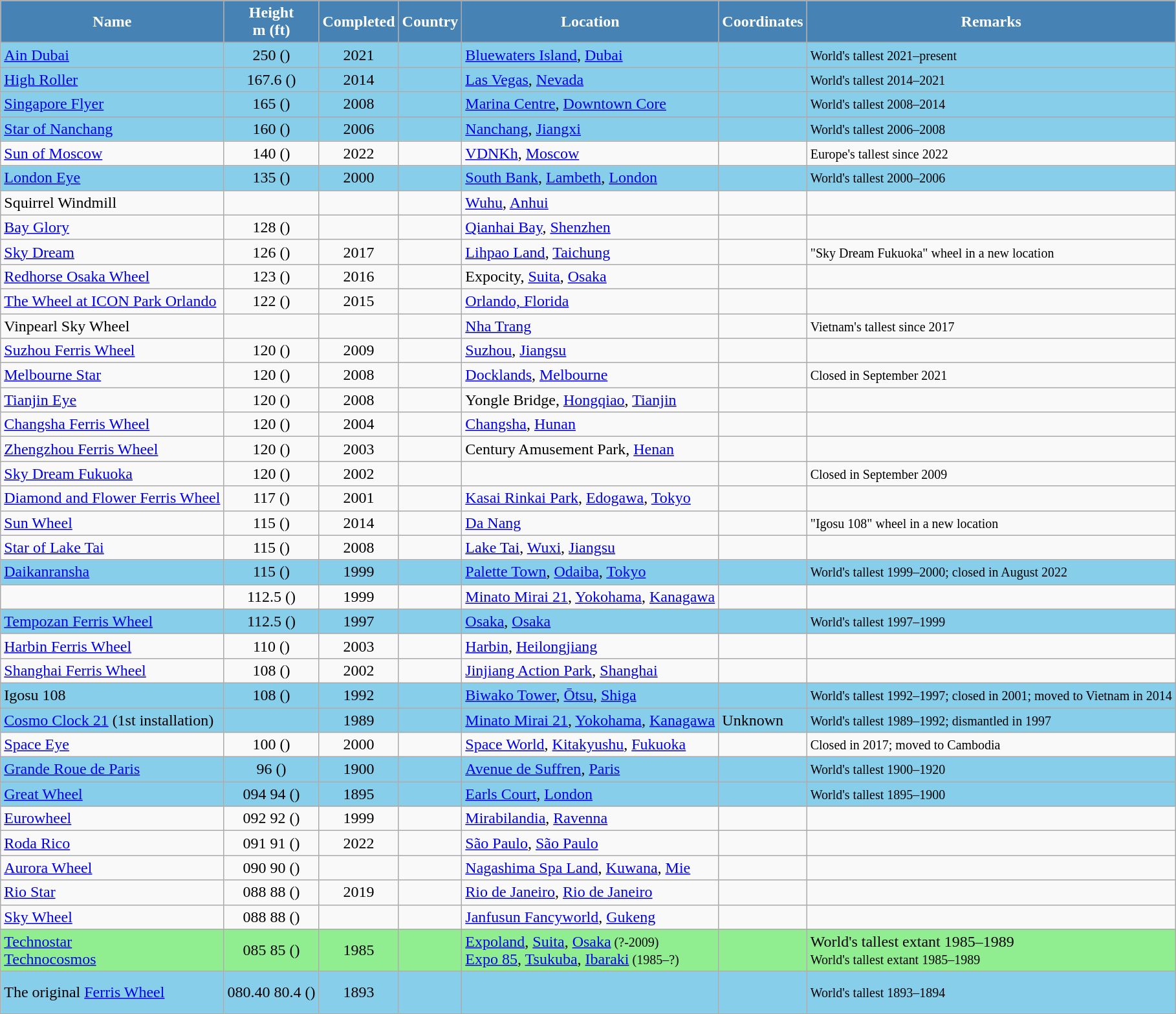<table class="wikitable sortable">
<tr>
<th style="color:white; background:steelblue;">Name</th>
<th style="color:white; background:steelblue;">Height<br>m (ft)</th>
<th style="color:white; background:steelblue;">Completed</th>
<th style="color:white; background:steelblue;">Country</th>
<th style="color:white; background:steelblue;">Location</th>
<th style="color:white; background:steelblue;">Coordinates</th>
<th style="color:white; background:steelblue;">Remarks</th>
</tr>
<tr style="background:skyblue;">
<td><a href='#'>Ain Dubai</a></td>
<td style="text-align:center;">250 ()</td>
<td style="text-align:center;">2021</td>
<td></td>
<td><a href='#'>Bluewaters Island</a>, <a href='#'>Dubai</a></td>
<td><small></small></td>
<td><small>World's tallest 2021–present</small></td>
</tr>
<tr style="background:skyblue;">
<td><a href='#'>High Roller</a></td>
<td style="text-align:center;">167.6 ()</td>
<td style="text-align:center;">2014</td>
<td></td>
<td><a href='#'>Las Vegas</a>, <a href='#'>Nevada</a></td>
<td><small></small></td>
<td><small>World's tallest 2014–2021</small></td>
</tr>
<tr style="background:skyblue;">
<td><a href='#'>Singapore Flyer</a></td>
<td style="text-align:center;">165 ()</td>
<td style="text-align:center;">2008</td>
<td></td>
<td><a href='#'>Marina Centre</a>, <a href='#'>Downtown Core</a></td>
<td><small></small></td>
<td><small>World's tallest 2008–2014</small></td>
</tr>
<tr style="background:skyblue;">
<td><a href='#'>Star of Nanchang</a></td>
<td style="text-align:center;">160 ()</td>
<td style="text-align:center;">2006</td>
<td></td>
<td><a href='#'>Nanchang</a>, <a href='#'>Jiangxi</a></td>
<td><small></small></td>
<td><small>World's tallest 2006–2008</small></td>
</tr>
<tr>
<td><a href='#'>Sun of Moscow</a></td>
<td style="text-align:center;">140 ()</td>
<td style="text-align:center;">2022</td>
<td></td>
<td><a href='#'>VDNKh</a>, <a href='#'>Moscow</a></td>
<td><small></small></td>
<td><small>Europe's tallest since 2022</small></td>
</tr>
<tr style="background:skyblue;">
<td><a href='#'>London Eye</a></td>
<td style="text-align:center;">135 ()</td>
<td style="text-align:center;">2000</td>
<td></td>
<td><a href='#'>South Bank</a>, <a href='#'>Lambeth</a>, <a href='#'>London</a></td>
<td><small></small></td>
<td><small>World's tallest 2000–2006</small></td>
</tr>
<tr>
<td>Squirrel Windmill </td>
<td></td>
<td></td>
<td></td>
<td><a href='#'>Wuhu</a>, <a href='#'>Anhui</a></td>
<td><small></small></td>
<td></td>
</tr>
<tr>
<td><a href='#'>Bay Glory</a></td>
<td style="text-align:center;">128 ()</td>
<td></td>
<td></td>
<td><a href='#'>Qianhai Bay</a>, <a href='#'>Shenzhen</a></td>
<td><small></small></td>
<td></td>
</tr>
<tr>
<td><a href='#'>Sky Dream</a></td>
<td style="text-align:center;">126 ()</td>
<td style="text-align:center;">2017</td>
<td></td>
<td><a href='#'>Lihpao Land</a>, <a href='#'>Taichung</a></td>
<td><small></small></td>
<td><small>"Sky Dream Fukuoka" wheel in a new location</small></td>
</tr>
<tr>
<td><a href='#'>Redhorse Osaka Wheel</a></td>
<td style="text-align:center;">123 ()</td>
<td style="text-align:center;">2016</td>
<td></td>
<td>Expocity, <a href='#'>Suita</a>, <a href='#'>Osaka</a></td>
<td><small></small></td>
<td></td>
</tr>
<tr>
<td><a href='#'>The Wheel at ICON Park Orlando</a></td>
<td style="text-align:center;">122 ()</td>
<td style="text-align:center;">2015</td>
<td></td>
<td><a href='#'>Orlando, Florida</a></td>
<td><small></small></td>
<td></td>
</tr>
<tr>
<td>Vinpearl Sky Wheel </td>
<td></td>
<td></td>
<td></td>
<td><a href='#'>Nha Trang</a></td>
<td><small></small></td>
<td><small><strong></strong>  Vietnam's tallest since 2017 </small></td>
</tr>
<tr>
<td><a href='#'>Suzhou Ferris Wheel</a></td>
<td style="text-align:center;">120 ()</td>
<td style="text-align:center;">2009</td>
<td></td>
<td><a href='#'>Suzhou</a>, <a href='#'>Jiangsu</a></td>
<td><small></small></td>
<td></td>
</tr>
<tr>
<td><a href='#'>Melbourne Star</a></td>
<td style="text-align:center;">120 ()</td>
<td style="text-align:center;">2008</td>
<td></td>
<td><a href='#'>Docklands</a>, <a href='#'>Melbourne</a></td>
<td><small></small></td>
<td><small>Closed in September 2021</small></td>
</tr>
<tr>
<td><a href='#'>Tianjin Eye</a></td>
<td style="text-align:center;">120 ()</td>
<td style="text-align:center;">2008</td>
<td></td>
<td>Yongle Bridge, <a href='#'>Hongqiao</a>, <a href='#'>Tianjin</a></td>
<td><small></small></td>
<td></td>
</tr>
<tr>
<td><a href='#'>Changsha Ferris Wheel</a></td>
<td style="text-align:center;">120 ()</td>
<td style="text-align:center;">2004</td>
<td></td>
<td><a href='#'>Changsha</a>, <a href='#'>Hunan</a></td>
<td><small></small></td>
<td></td>
</tr>
<tr>
<td><a href='#'>Zhengzhou Ferris Wheel</a></td>
<td style="text-align:center;">120 ()</td>
<td style="text-align:center;">2003</td>
<td></td>
<td>Century Amusement Park, <a href='#'>Henan</a></td>
<td><small></small></td>
<td></td>
</tr>
<tr>
<td><a href='#'>Sky Dream Fukuoka</a></td>
<td style="text-align:center;">120 ()</td>
<td style="text-align:center;">2002</td>
<td></td>
<td></td>
<td><small></small></td>
<td><small>Closed in September 2009</small></td>
</tr>
<tr>
<td><a href='#'>Diamond and Flower Ferris Wheel</a></td>
<td style="text-align:center;">117 ()</td>
<td style="text-align:center;">2001</td>
<td></td>
<td><a href='#'>Kasai Rinkai Park</a>, <a href='#'>Edogawa</a>, <a href='#'>Tokyo</a></td>
<td><small></small></td>
<td></td>
</tr>
<tr>
<td><a href='#'>Sun Wheel</a></td>
<td style="text-align:center;">115 ()</td>
<td style="text-align:center;">2014</td>
<td></td>
<td><a href='#'>Da Nang</a></td>
<td><small></small></td>
<td><small>"Igosu 108" wheel in a new location</small></td>
</tr>
<tr>
<td><a href='#'>Star of Lake Tai</a> </td>
<td style="text-align:center;">115 ()</td>
<td style="text-align:center;">2008</td>
<td></td>
<td><a href='#'>Lake Tai</a>, <a href='#'>Wuxi</a>, <a href='#'>Jiangsu</a></td>
<td><small></small></td>
<td><small><strong></strong></small></td>
</tr>
<tr style="background:skyblue;">
<td><a href='#'>Daikanransha</a></td>
<td style="text-align:center;">115 ()</td>
<td style="text-align:center;">1999</td>
<td></td>
<td><a href='#'>Palette Town</a>, <a href='#'>Odaiba</a>, <a href='#'>Tokyo</a></td>
<td><small></small></td>
<td><small>World's tallest 1999–2000; closed in August 2022</small></td>
</tr>
<tr>
<td></td>
<td style="text-align:center;">112.5 ()</td>
<td style="text-align:center;">1999</td>
<td></td>
<td><a href='#'>Minato Mirai 21</a>, <a href='#'>Yokohama</a>, <a href='#'>Kanagawa</a></td>
<td><small></small></td>
<td></td>
</tr>
<tr style="background:skyblue;">
<td><a href='#'>Tempozan Ferris Wheel</a></td>
<td style="text-align:center;">112.5 ()</td>
<td style="text-align:center;">1997</td>
<td></td>
<td><a href='#'>Osaka</a>, <a href='#'>Osaka</a></td>
<td><small></small></td>
<td><small>World's tallest 1997–1999</small></td>
</tr>
<tr>
<td><a href='#'>Harbin Ferris Wheel</a></td>
<td style="text-align:center;">110 ()</td>
<td style="text-align:center;">2003</td>
<td></td>
<td><a href='#'>Harbin</a>, <a href='#'>Heilongjiang</a></td>
<td><small></small></td>
<td></td>
</tr>
<tr>
<td><a href='#'>Shanghai Ferris Wheel</a></td>
<td style="text-align:center;">108 ()</td>
<td style="text-align:center;">2002</td>
<td></td>
<td><a href='#'>Jinjiang Action Park</a>, <a href='#'>Shanghai</a></td>
<td><small></small></td>
<td></td>
</tr>
<tr style="background:skyblue;">
<td>Igosu 108</td>
<td style="text-align:center;">108 ()</td>
<td style="text-align:center;">1992</td>
<td></td>
<td><a href='#'>Biwako Tower</a>, <a href='#'>Ōtsu</a>, <a href='#'>Shiga</a></td>
<td><small></small></td>
<td><small>World's tallest 1992–1997; closed in 2001; moved to Vietnam in 2014</small></td>
</tr>
<tr style="background:skyblue;">
<td><a href='#'>Cosmo Clock 21</a> (1st installation)</td>
<td style="text-align:center;"></td>
<td style="text-align:center;">1989</td>
<td></td>
<td><a href='#'>Minato Mirai 21</a>, <a href='#'>Yokohama</a>, <a href='#'>Kanagawa</a></td>
<td>Unknown </td>
<td><small>World's tallest 1989–1992; dismantled in 1997</small></td>
</tr>
<tr>
<td><a href='#'>Space Eye</a></td>
<td style="text-align:center;">100 ()</td>
<td style="text-align:center;">2000</td>
<td></td>
<td><a href='#'>Space World</a>, <a href='#'>Kitakyushu</a>, <a href='#'>Fukuoka</a></td>
<td><small></small></td>
<td><small><strong></strong> Closed in 2017; moved to Cambodia</small></td>
</tr>
<tr style="background:skyblue;">
<td><a href='#'>Grande Roue de Paris</a></td>
<td style="text-align:center;">96 ()</td>
<td style="text-align:center;">1900</td>
<td></td>
<td><a href='#'>Avenue de Suffren</a>, <a href='#'>Paris</a></td>
<td><small></small></td>
<td><small>World's tallest 1900–1920</small></td>
</tr>
<tr style="background:skyblue;">
<td><a href='#'>Great Wheel</a></td>
<td style="text-align:center;"><span>094</span> 94 ()</td>
<td style="text-align:center;">1895</td>
<td></td>
<td><a href='#'>Earls Court</a>, <a href='#'>London</a></td>
<td><small></small></td>
<td><small>World's tallest 1895–1900</small></td>
</tr>
<tr>
<td><a href='#'>Eurowheel</a></td>
<td style="text-align:center;"><span>092</span> 92 ()</td>
<td style="text-align:center;">1999</td>
<td></td>
<td><a href='#'>Mirabilandia</a>, <a href='#'>Ravenna</a></td>
<td><small></small></td>
<td></td>
</tr>
<tr>
<td><a href='#'>Roda Rico</a></td>
<td style="text-align:center;"><span>091</span> 91 ()</td>
<td style="text-align:center;">2022</td>
<td></td>
<td><a href='#'>São Paulo</a>, <a href='#'>São Paulo</a></td>
<td></td>
<td></td>
</tr>
<tr>
<td><a href='#'>Aurora Wheel</a></td>
<td style="text-align:center;"><span>090</span> 90 ()</td>
<td></td>
<td></td>
<td><a href='#'>Nagashima Spa Land</a>, <a href='#'>Kuwana</a>, <a href='#'>Mie</a></td>
<td><small></small></td>
<td><small><strong></strong></small></td>
</tr>
<tr>
<td><a href='#'>Rio Star</a></td>
<td style="text-align:center;"><span>088</span> 88 ()</td>
<td style="text-align:center;">2019</td>
<td></td>
<td><a href='#'>Rio de Janeiro</a>, <a href='#'>Rio de Janeiro</a></td>
<td><small></small></td>
<td></td>
</tr>
<tr>
<td><a href='#'>Sky Wheel</a></td>
<td style="text-align:center;"><span>088</span> 88 ()</td>
<td></td>
<td></td>
<td><a href='#'>Janfusun Fancyworld</a>, <a href='#'>Gukeng</a></td>
<td><small></small></td>
<td></td>
</tr>
<tr style="background:lightgreen;">
<td><a href='#'>Technostar<br>Technocosmos</a></td>
<td style="text-align:center;"><span>085</span> 85 ()</td>
<td style="text-align:center;">1985</td>
<td></td>
<td><a href='#'>Expoland</a>, <a href='#'>Suita</a>, <a href='#'>Osaka</a><small> (?-2009)</small><br><a href='#'>Expo 85</a>, <a href='#'>Tsukuba</a>, <a href='#'>Ibaraki</a><small> (1985–?)</small></td>
<td><small></small><br><small></small></td>
<td><span>World's tallest extant 1985–1989</span><small><br>World's tallest extant 1985–1989</small></td>
</tr>
<tr style="background:skyblue;">
<td>The original <a href='#'>Ferris Wheel</a></td>
<td style="text-align:center;"><span>080.40</span> 80.4 ()</td>
<td style="text-align:center;">1893</td>
<td></td>
<td></td>
<td><small></small><br><small></small><br><small></small></td>
<td><small>World's tallest 1893–1894</small></td>
</tr>
</table>
